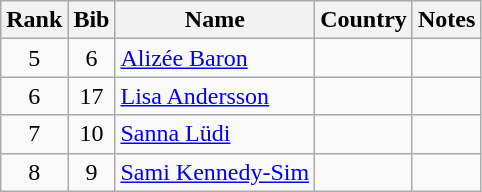<table class="wikitable" style="text-align:center;">
<tr>
<th>Rank</th>
<th>Bib</th>
<th>Name</th>
<th>Country</th>
<th>Notes</th>
</tr>
<tr>
<td>5</td>
<td>6</td>
<td align=left><a href='#'>Alizée Baron</a></td>
<td align="left"></td>
<td></td>
</tr>
<tr>
<td>6</td>
<td>17</td>
<td align=left><a href='#'>Lisa Andersson</a></td>
<td align="left"></td>
<td></td>
</tr>
<tr>
<td>7</td>
<td>10</td>
<td align=left><a href='#'>Sanna Lüdi</a></td>
<td align="left"></td>
<td></td>
</tr>
<tr>
<td>8</td>
<td>9</td>
<td align=left><a href='#'>Sami Kennedy-Sim</a></td>
<td align="left"></td>
<td></td>
</tr>
</table>
